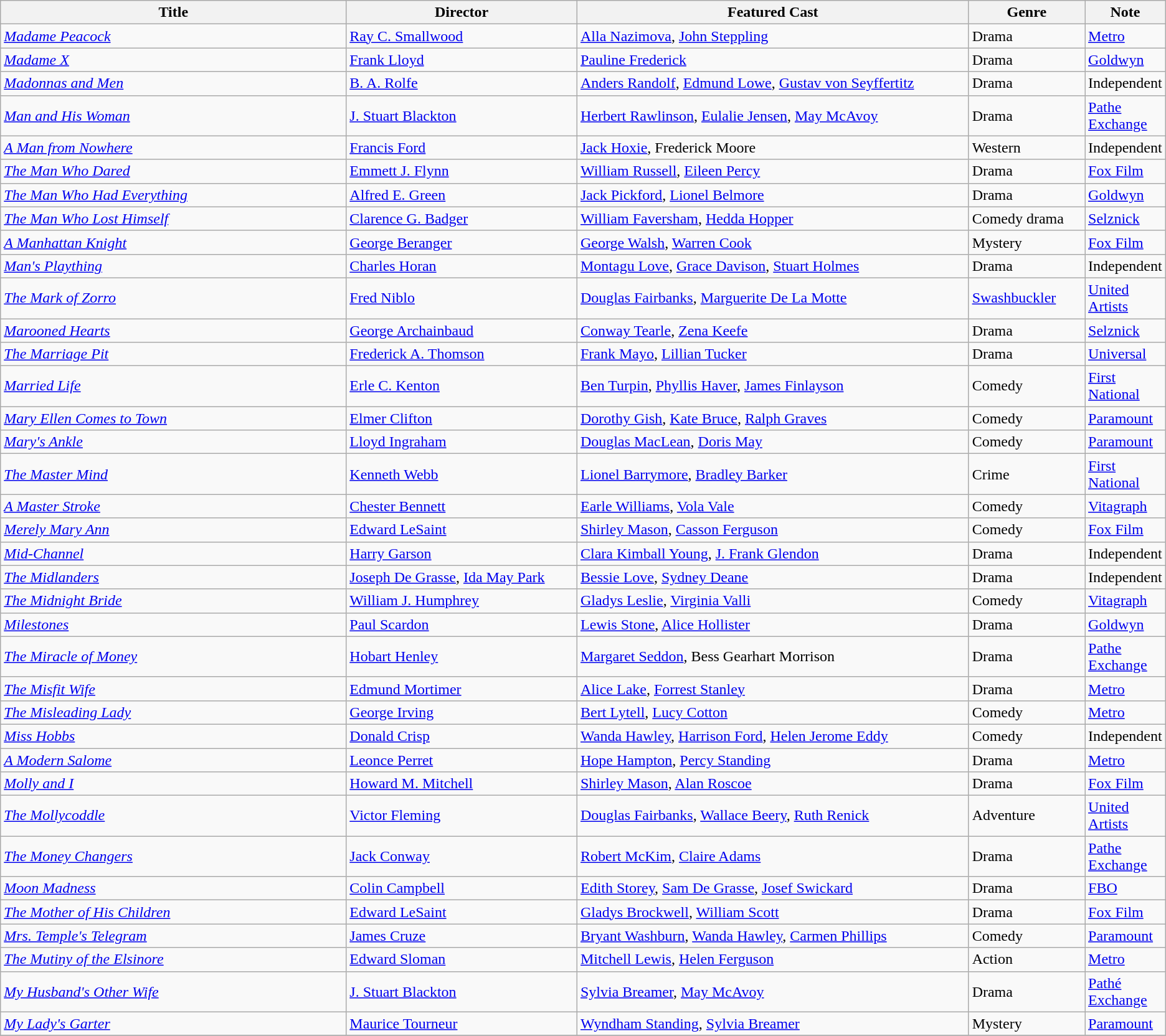<table class="wikitable">
<tr>
<th style="width:30%;">Title</th>
<th style="width:20%;">Director</th>
<th style="width:34%;">Featured Cast</th>
<th style="width:10%;">Genre</th>
<th style="width:10%;">Note</th>
</tr>
<tr>
<td><em><a href='#'>Madame Peacock</a></em></td>
<td><a href='#'>Ray C. Smallwood</a></td>
<td><a href='#'>Alla Nazimova</a>, <a href='#'>John Steppling</a></td>
<td>Drama</td>
<td><a href='#'>Metro</a></td>
</tr>
<tr>
<td><em><a href='#'>Madame X</a></em></td>
<td><a href='#'>Frank Lloyd</a></td>
<td><a href='#'>Pauline Frederick</a></td>
<td>Drama</td>
<td><a href='#'>Goldwyn</a></td>
</tr>
<tr>
<td><em><a href='#'>Madonnas and Men</a></em></td>
<td><a href='#'>B. A. Rolfe</a></td>
<td><a href='#'>Anders Randolf</a>, <a href='#'>Edmund Lowe</a>, <a href='#'>Gustav von Seyffertitz</a></td>
<td>Drama</td>
<td>Independent</td>
</tr>
<tr>
<td><em><a href='#'>Man and His Woman</a></em></td>
<td><a href='#'>J. Stuart Blackton</a></td>
<td><a href='#'>Herbert Rawlinson</a>, <a href='#'>Eulalie Jensen</a>, <a href='#'>May McAvoy</a></td>
<td>Drama</td>
<td><a href='#'>Pathe Exchange</a></td>
</tr>
<tr>
<td><em><a href='#'>A Man from Nowhere</a></em></td>
<td><a href='#'>Francis Ford</a></td>
<td><a href='#'>Jack Hoxie</a>, Frederick Moore</td>
<td>Western</td>
<td>Independent</td>
</tr>
<tr>
<td><em><a href='#'>The Man Who Dared</a></em></td>
<td><a href='#'>Emmett J. Flynn</a></td>
<td><a href='#'>William Russell</a>, <a href='#'>Eileen Percy</a></td>
<td>Drama</td>
<td><a href='#'>Fox Film</a></td>
</tr>
<tr>
<td><em><a href='#'>The Man Who Had Everything</a></em></td>
<td><a href='#'>Alfred E. Green</a></td>
<td><a href='#'>Jack Pickford</a>, <a href='#'>Lionel Belmore</a></td>
<td>Drama</td>
<td><a href='#'>Goldwyn</a></td>
</tr>
<tr>
<td><em><a href='#'>The Man Who Lost Himself</a></em></td>
<td><a href='#'>Clarence G. Badger</a></td>
<td><a href='#'>William Faversham</a>, <a href='#'>Hedda Hopper</a></td>
<td>Comedy drama</td>
<td><a href='#'>Selznick</a></td>
</tr>
<tr>
<td><em><a href='#'>A Manhattan Knight</a></em></td>
<td><a href='#'>George Beranger</a></td>
<td><a href='#'>George Walsh</a>, <a href='#'>Warren Cook</a></td>
<td>Mystery</td>
<td><a href='#'>Fox Film</a></td>
</tr>
<tr>
<td><em><a href='#'>Man's Plaything</a></em></td>
<td><a href='#'>Charles Horan</a></td>
<td><a href='#'>Montagu Love</a>, <a href='#'>Grace Davison</a>, <a href='#'>Stuart Holmes</a></td>
<td>Drama</td>
<td>Independent</td>
</tr>
<tr>
<td><em><a href='#'>The Mark of Zorro</a></em></td>
<td><a href='#'>Fred Niblo</a></td>
<td><a href='#'>Douglas Fairbanks</a>, <a href='#'>Marguerite De La Motte</a></td>
<td><a href='#'>Swashbuckler</a></td>
<td><a href='#'>United Artists</a></td>
</tr>
<tr>
<td><em><a href='#'>Marooned Hearts</a></em></td>
<td><a href='#'>George Archainbaud</a></td>
<td><a href='#'>Conway Tearle</a>, <a href='#'>Zena Keefe</a></td>
<td>Drama</td>
<td><a href='#'>Selznick</a></td>
</tr>
<tr>
<td><em><a href='#'>The Marriage Pit</a></em></td>
<td><a href='#'>Frederick A. Thomson</a></td>
<td><a href='#'>Frank Mayo</a>, <a href='#'>Lillian Tucker</a></td>
<td>Drama</td>
<td><a href='#'>Universal</a></td>
</tr>
<tr>
<td><em><a href='#'>Married Life</a></em></td>
<td><a href='#'>Erle C. Kenton</a></td>
<td><a href='#'>Ben Turpin</a>, <a href='#'>Phyllis Haver</a>, <a href='#'>James Finlayson</a></td>
<td>Comedy</td>
<td><a href='#'>First National</a></td>
</tr>
<tr>
<td><em><a href='#'>Mary Ellen Comes to Town</a></em></td>
<td><a href='#'>Elmer Clifton</a></td>
<td><a href='#'>Dorothy Gish</a>, <a href='#'>Kate Bruce</a>, <a href='#'>Ralph Graves</a></td>
<td>Comedy</td>
<td><a href='#'>Paramount</a></td>
</tr>
<tr>
<td><em><a href='#'>Mary's Ankle</a></em></td>
<td><a href='#'>Lloyd Ingraham</a></td>
<td><a href='#'>Douglas MacLean</a>, <a href='#'>Doris May</a></td>
<td>Comedy</td>
<td><a href='#'>Paramount</a></td>
</tr>
<tr>
<td><em><a href='#'>The Master Mind</a></em></td>
<td><a href='#'>Kenneth Webb</a></td>
<td><a href='#'>Lionel Barrymore</a>, <a href='#'>Bradley Barker</a></td>
<td>Crime</td>
<td><a href='#'>First National</a></td>
</tr>
<tr>
<td><em><a href='#'>A Master Stroke</a></em></td>
<td><a href='#'>Chester Bennett</a></td>
<td><a href='#'>Earle Williams</a>, <a href='#'>Vola Vale</a></td>
<td>Comedy</td>
<td><a href='#'>Vitagraph</a></td>
</tr>
<tr>
<td><em><a href='#'>Merely Mary Ann</a></em></td>
<td><a href='#'>Edward LeSaint</a></td>
<td><a href='#'>Shirley Mason</a>, <a href='#'>Casson Ferguson</a></td>
<td>Comedy</td>
<td><a href='#'>Fox Film</a></td>
</tr>
<tr>
<td><em><a href='#'>Mid-Channel</a></em></td>
<td><a href='#'>Harry Garson</a></td>
<td><a href='#'>Clara Kimball Young</a>, <a href='#'>J. Frank Glendon</a></td>
<td>Drama</td>
<td>Independent</td>
</tr>
<tr>
<td><em><a href='#'>The Midlanders</a></em></td>
<td><a href='#'>Joseph De Grasse</a>, <a href='#'>Ida May Park</a></td>
<td><a href='#'>Bessie Love</a>, <a href='#'>Sydney Deane</a></td>
<td>Drama</td>
<td>Independent</td>
</tr>
<tr>
<td><em><a href='#'>The Midnight Bride</a></em></td>
<td><a href='#'>William J. Humphrey</a></td>
<td><a href='#'>Gladys Leslie</a>, <a href='#'>Virginia Valli</a></td>
<td>Comedy</td>
<td><a href='#'>Vitagraph</a></td>
</tr>
<tr>
<td><em><a href='#'>Milestones</a></em></td>
<td><a href='#'>Paul Scardon</a></td>
<td><a href='#'>Lewis Stone</a>, <a href='#'>Alice Hollister</a></td>
<td>Drama</td>
<td><a href='#'>Goldwyn</a></td>
</tr>
<tr>
<td><em><a href='#'>The Miracle of Money</a></em></td>
<td><a href='#'>Hobart Henley</a></td>
<td><a href='#'>Margaret Seddon</a>, Bess Gearhart Morrison</td>
<td>Drama</td>
<td><a href='#'>Pathe Exchange</a></td>
</tr>
<tr>
<td><em><a href='#'>The Misfit Wife</a></em></td>
<td><a href='#'>Edmund Mortimer</a></td>
<td><a href='#'>Alice Lake</a>, <a href='#'>Forrest Stanley</a></td>
<td>Drama</td>
<td><a href='#'>Metro</a></td>
</tr>
<tr>
<td><em><a href='#'>The Misleading Lady</a></em></td>
<td><a href='#'>George Irving</a></td>
<td><a href='#'>Bert Lytell</a>, <a href='#'>Lucy Cotton</a></td>
<td>Comedy</td>
<td><a href='#'>Metro</a></td>
</tr>
<tr>
<td><em><a href='#'>Miss Hobbs</a></em></td>
<td><a href='#'>Donald Crisp</a></td>
<td><a href='#'>Wanda Hawley</a>, <a href='#'>Harrison Ford</a>, <a href='#'>Helen Jerome Eddy</a></td>
<td>Comedy</td>
<td>Independent</td>
</tr>
<tr>
<td><em><a href='#'>A Modern Salome</a></em></td>
<td><a href='#'>Leonce Perret</a></td>
<td><a href='#'>Hope Hampton</a>, <a href='#'>Percy Standing</a></td>
<td>Drama</td>
<td><a href='#'>Metro</a></td>
</tr>
<tr>
<td><em><a href='#'>Molly and I</a></em></td>
<td><a href='#'>Howard M. Mitchell</a></td>
<td><a href='#'>Shirley Mason</a>, <a href='#'>Alan Roscoe</a></td>
<td>Drama</td>
<td><a href='#'>Fox Film</a></td>
</tr>
<tr>
<td><em><a href='#'>The Mollycoddle</a></em></td>
<td><a href='#'>Victor Fleming</a></td>
<td><a href='#'>Douglas Fairbanks</a>, <a href='#'>Wallace Beery</a>, <a href='#'>Ruth Renick</a></td>
<td>Adventure</td>
<td><a href='#'>United Artists</a></td>
</tr>
<tr>
<td><em><a href='#'>The Money Changers</a></em></td>
<td><a href='#'>Jack Conway</a></td>
<td><a href='#'>Robert McKim</a>, <a href='#'>Claire Adams</a></td>
<td>Drama</td>
<td><a href='#'>Pathe Exchange</a></td>
</tr>
<tr>
<td><em><a href='#'>Moon Madness</a></em></td>
<td><a href='#'>Colin Campbell</a></td>
<td><a href='#'>Edith Storey</a>, <a href='#'>Sam De Grasse</a>, <a href='#'>Josef Swickard</a></td>
<td>Drama</td>
<td><a href='#'>FBO</a></td>
</tr>
<tr>
<td><em><a href='#'>The Mother of His Children</a> </em></td>
<td><a href='#'>Edward LeSaint</a></td>
<td><a href='#'>Gladys Brockwell</a>, <a href='#'>William Scott</a></td>
<td>Drama</td>
<td><a href='#'>Fox Film</a></td>
</tr>
<tr>
<td><em><a href='#'>Mrs. Temple's Telegram</a></em></td>
<td><a href='#'>James Cruze</a></td>
<td><a href='#'>Bryant Washburn</a>, <a href='#'>Wanda Hawley</a>, <a href='#'>Carmen Phillips</a></td>
<td>Comedy</td>
<td><a href='#'>Paramount</a></td>
</tr>
<tr>
<td><em><a href='#'>The Mutiny of the Elsinore</a></em></td>
<td><a href='#'>Edward Sloman</a></td>
<td><a href='#'>Mitchell Lewis</a>, <a href='#'>Helen Ferguson</a></td>
<td>Action</td>
<td><a href='#'>Metro</a></td>
</tr>
<tr>
<td><em><a href='#'>My Husband's Other Wife</a></em></td>
<td><a href='#'>J. Stuart Blackton</a></td>
<td><a href='#'>Sylvia Breamer</a>, <a href='#'>May McAvoy</a></td>
<td>Drama</td>
<td><a href='#'>Pathé Exchange</a></td>
</tr>
<tr>
<td><em><a href='#'>My Lady's Garter</a></em></td>
<td><a href='#'>Maurice Tourneur</a></td>
<td><a href='#'>Wyndham Standing</a>, <a href='#'>Sylvia Breamer</a></td>
<td>Mystery</td>
<td><a href='#'>Paramount</a></td>
</tr>
<tr>
</tr>
</table>
